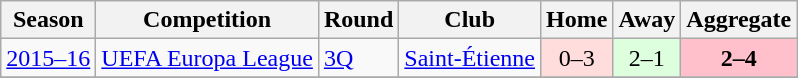<table class="wikitable">
<tr>
<th>Season</th>
<th>Competition</th>
<th>Round</th>
<th>Club</th>
<th>Home</th>
<th>Away</th>
<th>Aggregate</th>
</tr>
<tr>
<td rowspan="1"><a href='#'>2015–16</a></td>
<td rowspan="1"><a href='#'>UEFA Europa League</a></td>
<td style="background-color:"><a href='#'>3Q</a></td>
<td style="background-color:"> <a href='#'>Saint-Étienne</a></td>
<td bgcolor="#ffdddd" style="text-align:center;">0–3</td>
<td bgcolor="#ddffdd" style="text-align:center;">2–1</td>
<td bgcolor=pink style="text-align:center;"><strong>2–4</strong></td>
</tr>
<tr>
</tr>
</table>
